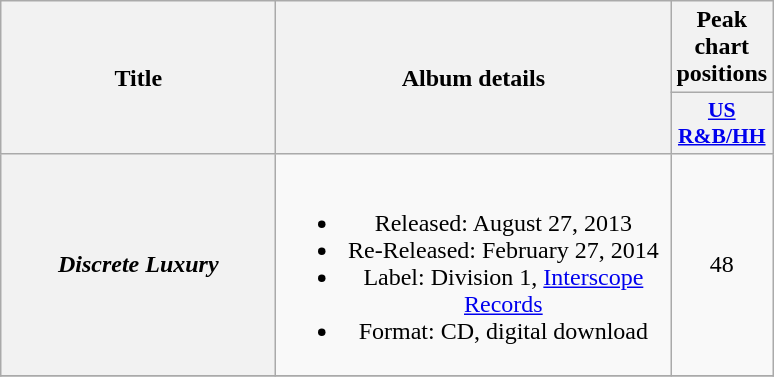<table class="wikitable plainrowheaders" style="text-align:center;">
<tr>
<th scope="col" rowspan="2" style="width:11em;">Title</th>
<th scope="col" rowspan="2" style="width:16em;">Album details</th>
<th scope="col" colspan="1">Peak chart positions</th>
</tr>
<tr>
<th scope="col" style="width:3em;font-size:90%;"><a href='#'>US<br>R&B/HH</a><br></th>
</tr>
<tr>
<th scope="row"><em>Discrete Luxury</em></th>
<td><br><ul><li>Released: August 27, 2013</li><li>Re-Released: February 27, 2014</li><li>Label: Division 1, <a href='#'>Interscope Records</a></li><li>Format: CD, digital download</li></ul></td>
<td>48</td>
</tr>
<tr>
</tr>
</table>
